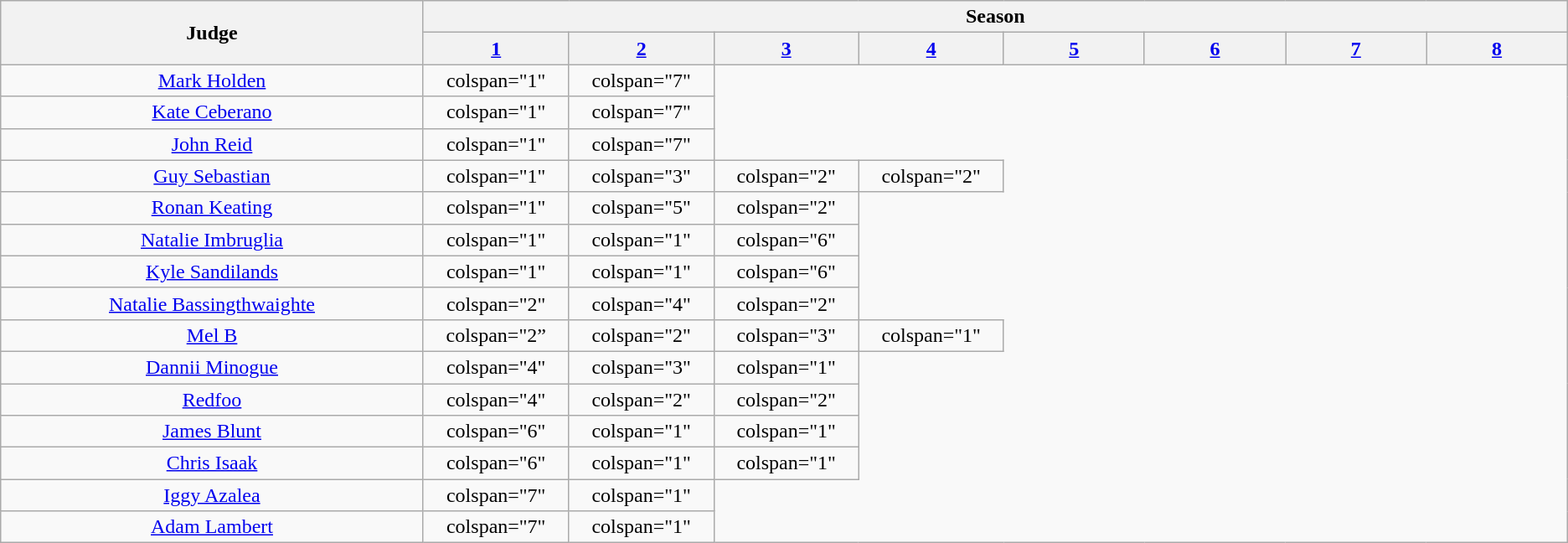<table class="wikitable plainrowheaders" style="text-align:center">
<tr>
<th rowspan="2" style="width:20%;" scope="col">Judge</th>
<th colspan="8">Season</th>
</tr>
<tr>
<th style="width:6.67%;" scope="colspan"><a href='#'>1</a></th>
<th style="width:6.67%;" scope="colspan"><a href='#'>2</a></th>
<th style="width:6.67%;" scope="colspan"><a href='#'>3</a></th>
<th style="width:6.67%;" scope="colspan"><a href='#'>4</a></th>
<th style="width:6.67%;" scope="colspan"><a href='#'>5</a></th>
<th style="width:6.67%;" scope="colspan"><a href='#'>6</a></th>
<th style="width:6.67%;" scope="colspan"><a href='#'>7</a></th>
<th style="width:6.67%;" scope="colspan"><a href='#'>8</a></th>
</tr>
<tr>
<td ! scope="row" style="text-align: center;"><a href='#'>Mark Holden</a></td>
<td>colspan="1" </td>
<td>colspan="7" </td>
</tr>
<tr>
<td ! scope="row" style="text-align: center;"><a href='#'>Kate Ceberano</a></td>
<td>colspan="1" </td>
<td>colspan="7" </td>
</tr>
<tr>
<td ! scope="row" style="text-align: center;"><a href='#'>John Reid</a></td>
<td>colspan="1" </td>
<td>colspan="7" </td>
</tr>
<tr>
<td ! scope="row" style="text-align: center;"><a href='#'>Guy Sebastian</a></td>
<td>colspan="1" </td>
<td>colspan="3" </td>
<td>colspan="2" </td>
<td>colspan="2" </td>
</tr>
<tr>
<td scope="row" style="text-align: center;" !><a href='#'>Ronan Keating</a></td>
<td>colspan="1" </td>
<td>colspan="5" </td>
<td>colspan="2" </td>
</tr>
<tr>
<td ! scope="row" style="text-align: center;"><a href='#'>Natalie Imbruglia</a></td>
<td>colspan="1" </td>
<td>colspan="1" </td>
<td>colspan="6" </td>
</tr>
<tr>
<td ! scope="row" style="text-align: center;"><a href='#'>Kyle Sandilands</a></td>
<td>colspan="1" </td>
<td>colspan="1" </td>
<td>colspan="6" </td>
</tr>
<tr>
<td ! scope="row" style="text-align: center;"><a href='#'>Natalie Bassingthwaighte</a></td>
<td>colspan="2" </td>
<td>colspan="4" </td>
<td>colspan="2" </td>
</tr>
<tr>
<td ! scope="row" style="text-align: center;"><a href='#'>Mel B</a></td>
<td>colspan="2” </td>
<td>colspan="2" </td>
<td>colspan="3" </td>
<td>colspan="1" </td>
</tr>
<tr>
<td ! scope="row" style="text-align: center;"><a href='#'>Dannii Minogue</a></td>
<td>colspan="4" </td>
<td>colspan="3" </td>
<td>colspan="1" </td>
</tr>
<tr>
<td ! scope="row" style="text-align: center;"><a href='#'>Redfoo</a></td>
<td>colspan="4" </td>
<td>colspan="2" </td>
<td>colspan="2" </td>
</tr>
<tr>
<td ! scope="row" style="text-align: center;"><a href='#'>James Blunt</a></td>
<td>colspan="6" </td>
<td>colspan="1" </td>
<td>colspan="1" </td>
</tr>
<tr>
<td ! scope="row" style="text-align: center;"><a href='#'>Chris Isaak</a></td>
<td>colspan="6" </td>
<td>colspan="1" </td>
<td>colspan="1" </td>
</tr>
<tr>
<td ! scope="row" style="text-align: center;"><a href='#'>Iggy Azalea</a></td>
<td>colspan="7" </td>
<td>colspan="1" </td>
</tr>
<tr>
<td ! scope="row" style="text-align: center;"><a href='#'>Adam Lambert</a></td>
<td>colspan="7" </td>
<td>colspan="1" </td>
</tr>
</table>
